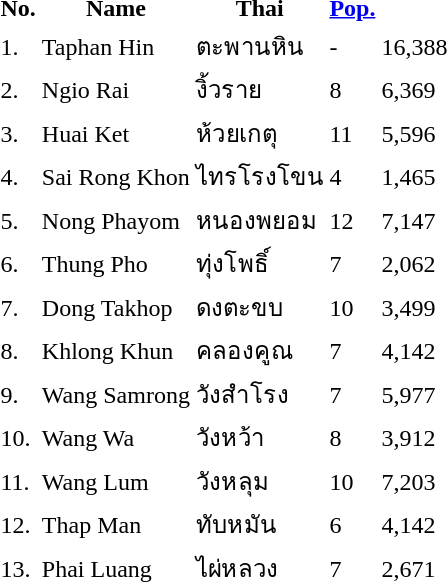<table>
<tr>
<th>No.</th>
<th>Name</th>
<th>Thai</th>
<th><a href='#'>Pop.</a></th>
</tr>
<tr>
<td>1.</td>
<td>Taphan Hin</td>
<td>ตะพานหิน</td>
<td>-</td>
<td>16,388</td>
</tr>
<tr>
<td>2.</td>
<td>Ngio Rai</td>
<td>งิ้วราย</td>
<td>8</td>
<td>6,369</td>
</tr>
<tr>
<td>3.</td>
<td>Huai Ket</td>
<td>ห้วยเกตุ</td>
<td>11</td>
<td>5,596</td>
</tr>
<tr>
<td>4.</td>
<td>Sai Rong Khon</td>
<td>ไทรโรงโขน</td>
<td>4</td>
<td>1,465</td>
</tr>
<tr>
<td>5.</td>
<td>Nong Phayom</td>
<td>หนองพยอม</td>
<td>12</td>
<td>7,147</td>
</tr>
<tr>
<td>6.</td>
<td>Thung Pho</td>
<td>ทุ่งโพธิ์</td>
<td>7</td>
<td>2,062</td>
</tr>
<tr>
<td>7.</td>
<td>Dong Takhop</td>
<td>ดงตะขบ</td>
<td>10</td>
<td>3,499</td>
</tr>
<tr>
<td>8.</td>
<td>Khlong Khun</td>
<td>คลองคูณ</td>
<td>7</td>
<td>4,142</td>
</tr>
<tr>
<td>9.</td>
<td>Wang Samrong</td>
<td>วังสำโรง</td>
<td>7</td>
<td>5,977</td>
</tr>
<tr>
<td>10.</td>
<td>Wang Wa</td>
<td>วังหว้า</td>
<td>8</td>
<td>3,912</td>
</tr>
<tr>
<td>11.</td>
<td>Wang Lum</td>
<td>วังหลุม</td>
<td>10</td>
<td>7,203</td>
</tr>
<tr>
<td>12.</td>
<td>Thap Man</td>
<td>ทับหมัน</td>
<td>6</td>
<td>4,142</td>
</tr>
<tr>
<td>13.</td>
<td>Phai Luang</td>
<td>ไผ่หลวง</td>
<td>7</td>
<td>2,671</td>
</tr>
</table>
